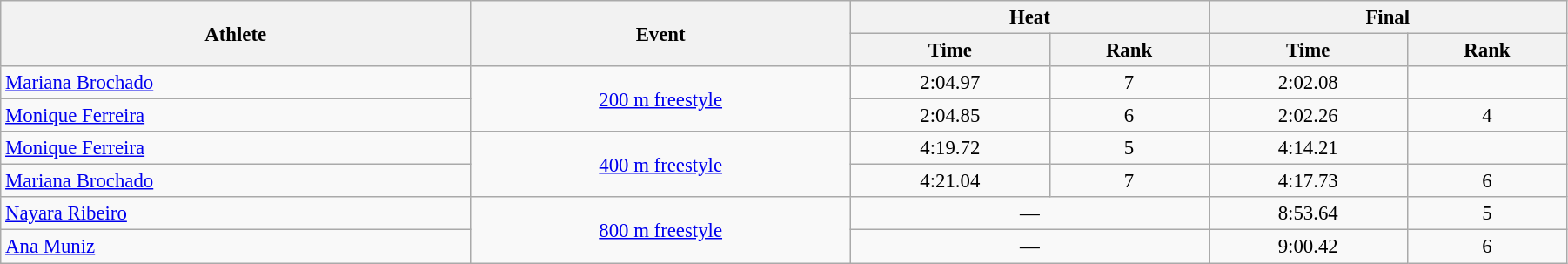<table class=wikitable style="font-size:95%" width="95%">
<tr>
<th rowspan="2">Athlete</th>
<th rowspan="2">Event</th>
<th colspan="2">Heat</th>
<th colspan="2">Final</th>
</tr>
<tr>
<th>Time</th>
<th>Rank</th>
<th>Time</th>
<th>Rank</th>
</tr>
<tr>
<td width=30%><a href='#'>Mariana Brochado</a></td>
<td rowspan=2 align=center><a href='#'>200 m freestyle</a></td>
<td align=center>2:04.97</td>
<td align=center>7</td>
<td align=center>2:02.08</td>
<td align=center></td>
</tr>
<tr>
<td width=30%><a href='#'>Monique Ferreira</a></td>
<td align=center>2:04.85</td>
<td align=center>6</td>
<td align=center>2:02.26</td>
<td align=center>4</td>
</tr>
<tr>
<td width=30%><a href='#'>Monique Ferreira</a></td>
<td rowspan=2 align=center><a href='#'>400 m freestyle</a></td>
<td align=center>4:19.72</td>
<td align=center>5</td>
<td align=center>4:14.21</td>
<td align=center></td>
</tr>
<tr>
<td width=30%><a href='#'>Mariana Brochado</a></td>
<td align=center>4:21.04</td>
<td align=center>7</td>
<td align=center>4:17.73</td>
<td align=center>6</td>
</tr>
<tr>
<td width=30%><a href='#'>Nayara Ribeiro</a></td>
<td rowspan=2 align=center><a href='#'>800 m freestyle</a></td>
<td colspan=2 align=center>—</td>
<td align=center>8:53.64</td>
<td align=center>5</td>
</tr>
<tr>
<td width=30%><a href='#'>Ana Muniz</a></td>
<td colspan=2 align=center>—</td>
<td align=center>9:00.42</td>
<td align=center>6</td>
</tr>
</table>
